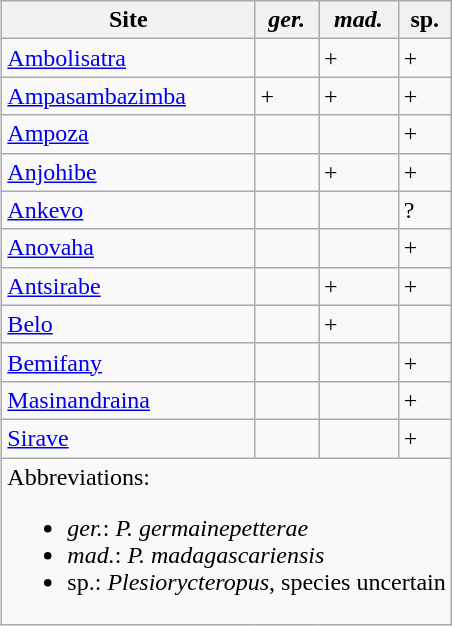<table class="wikitable" align="right" style="margin-left: 0.5em; margin-top: 0em">
<tr>
<th>Site</th>
<th><em>ger.</em></th>
<th><em>mad.</em></th>
<th>sp.</th>
</tr>
<tr>
<td><a href='#'>Ambolisatra</a></td>
<td></td>
<td>+</td>
<td>+</td>
</tr>
<tr>
<td><a href='#'>Ampasambazimba</a></td>
<td>+</td>
<td>+</td>
<td>+</td>
</tr>
<tr>
<td><a href='#'>Ampoza</a></td>
<td></td>
<td></td>
<td>+</td>
</tr>
<tr>
<td><a href='#'>Anjohibe</a></td>
<td></td>
<td>+</td>
<td>+</td>
</tr>
<tr>
<td><a href='#'>Ankevo</a></td>
<td></td>
<td></td>
<td>?</td>
</tr>
<tr>
<td><a href='#'>Anovaha</a></td>
<td></td>
<td></td>
<td>+</td>
</tr>
<tr>
<td><a href='#'>Antsirabe</a></td>
<td></td>
<td>+</td>
<td>+</td>
</tr>
<tr>
<td><a href='#'>Belo</a></td>
<td></td>
<td>+</td>
<td></td>
</tr>
<tr>
<td><a href='#'>Bemifany</a></td>
<td></td>
<td></td>
<td>+</td>
</tr>
<tr>
<td><a href='#'>Masinandraina</a></td>
<td></td>
<td></td>
<td>+</td>
</tr>
<tr>
<td><a href='#'>Sirave</a></td>
<td></td>
<td></td>
<td>+</td>
</tr>
<tr>
<td colspan="4">Abbreviations:<br><ul><li><em>ger.</em>: <em>P. germainepetterae</em></li><li><em>mad.</em>: <em>P. madagascariensis</em></li><li>sp.: <em>Plesiorycteropus</em>, species uncertain</li></ul></td>
</tr>
</table>
